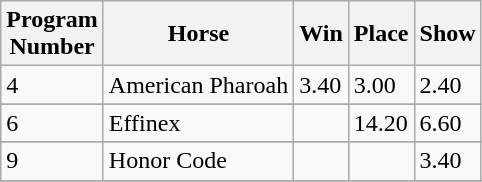<table class="wikitable">
<tr>
<th>Program<br>Number</th>
<th>Horse</th>
<th>Win</th>
<th>Place</th>
<th>Show</th>
</tr>
<tr>
<td>4</td>
<td>American Pharoah</td>
<td>3.40</td>
<td>3.00</td>
<td>2.40</td>
</tr>
<tr>
</tr>
<tr>
<td>6</td>
<td>Effinex</td>
<td></td>
<td>14.20</td>
<td>6.60</td>
</tr>
<tr>
</tr>
<tr>
<td>9</td>
<td>Honor Code</td>
<td></td>
<td></td>
<td>3.40</td>
</tr>
<tr>
</tr>
</table>
